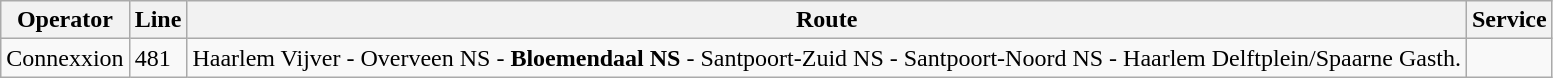<table class="wikitable">
<tr>
<th>Operator</th>
<th>Line</th>
<th>Route</th>
<th>Service</th>
</tr>
<tr>
<td>Connexxion</td>
<td>481</td>
<td>Haarlem Vijver - Overveen NS - <strong>Bloemendaal NS</strong> - Santpoort-Zuid NS - Santpoort-Noord NS - Haarlem Delftplein/Spaarne Gasth.</td>
<td></td>
</tr>
</table>
